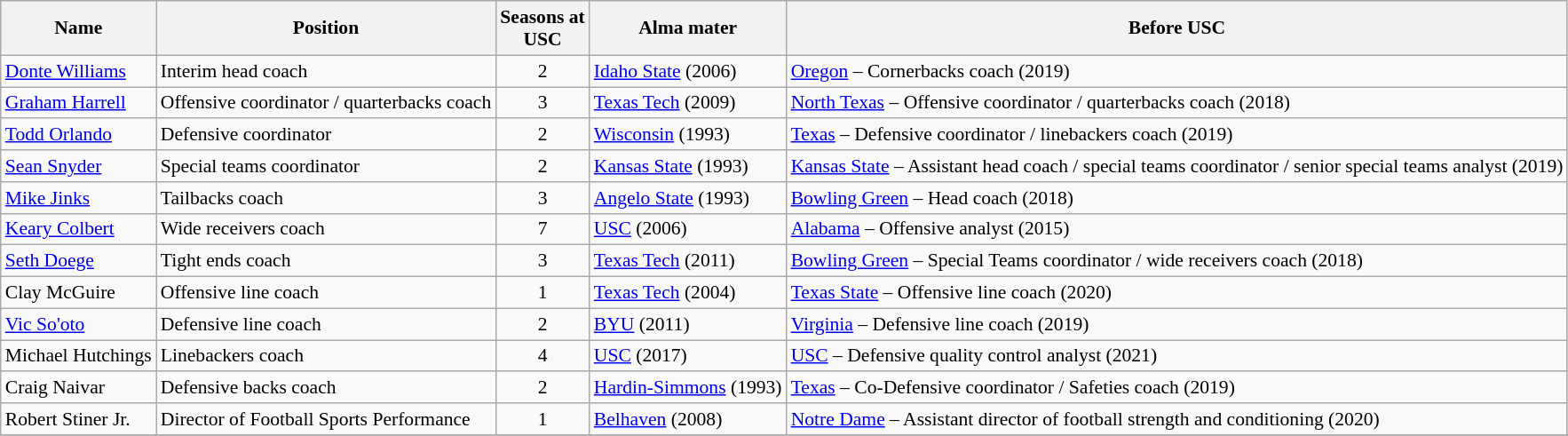<table class="wikitable" border="1" style="font-size:90%;">
<tr>
<th>Name</th>
<th>Position</th>
<th>Seasons at<br>USC</th>
<th>Alma mater</th>
<th>Before USC</th>
</tr>
<tr>
<td><a href='#'>Donte Williams</a></td>
<td>Interim head coach</td>
<td align=center>2</td>
<td><a href='#'>Idaho State</a> (2006)</td>
<td><a href='#'>Oregon</a> – Cornerbacks coach (2019)</td>
</tr>
<tr>
<td><a href='#'>Graham Harrell</a></td>
<td>Offensive coordinator / quarterbacks coach</td>
<td align=center>3</td>
<td><a href='#'>Texas Tech</a> (2009)</td>
<td><a href='#'>North Texas</a> – Offensive coordinator / quarterbacks coach (2018)</td>
</tr>
<tr>
<td><a href='#'>Todd Orlando</a></td>
<td>Defensive coordinator</td>
<td align=center>2</td>
<td><a href='#'>Wisconsin</a> (1993)</td>
<td><a href='#'>Texas</a> – Defensive coordinator / linebackers coach (2019)</td>
</tr>
<tr>
<td><a href='#'>Sean Snyder</a></td>
<td>Special teams coordinator</td>
<td align=center>2</td>
<td><a href='#'>Kansas State</a> (1993)</td>
<td><a href='#'>Kansas State</a> – Assistant head coach / special teams coordinator / senior special teams analyst (2019)</td>
</tr>
<tr>
<td><a href='#'>Mike Jinks</a></td>
<td>Tailbacks coach</td>
<td align=center>3</td>
<td><a href='#'>Angelo State</a> (1993)</td>
<td><a href='#'>Bowling Green</a> – Head coach (2018)</td>
</tr>
<tr>
<td><a href='#'>Keary Colbert</a></td>
<td>Wide receivers coach</td>
<td align=center>7</td>
<td><a href='#'>USC</a> (2006)</td>
<td><a href='#'>Alabama</a> – Offensive analyst (2015)</td>
</tr>
<tr>
<td><a href='#'>Seth Doege</a></td>
<td>Tight ends coach</td>
<td align=center>3</td>
<td><a href='#'>Texas Tech</a> (2011)</td>
<td><a href='#'>Bowling Green</a> – Special Teams coordinator / wide receivers coach (2018)</td>
</tr>
<tr>
<td>Clay McGuire</td>
<td>Offensive line coach</td>
<td align=center>1</td>
<td><a href='#'>Texas Tech</a> (2004)</td>
<td><a href='#'>Texas State</a> – Offensive line coach (2020)</td>
</tr>
<tr>
<td><a href='#'>Vic So'oto</a></td>
<td>Defensive line coach</td>
<td align=center>2</td>
<td><a href='#'>BYU</a> (2011)</td>
<td><a href='#'>Virginia</a> – Defensive line coach (2019)</td>
</tr>
<tr>
<td>Michael Hutchings</td>
<td>Linebackers coach</td>
<td align=center>4</td>
<td><a href='#'>USC</a> (2017)</td>
<td><a href='#'>USC</a> – Defensive quality control analyst (2021)</td>
</tr>
<tr>
<td>Craig Naivar</td>
<td>Defensive backs coach</td>
<td align=center>2</td>
<td><a href='#'>Hardin-Simmons</a> (1993)</td>
<td><a href='#'>Texas</a> – Co-Defensive coordinator / Safeties coach (2019)</td>
</tr>
<tr>
<td>Robert Stiner Jr.</td>
<td>Director of Football Sports Performance</td>
<td align=center>1</td>
<td><a href='#'>Belhaven</a> (2008)</td>
<td><a href='#'>Notre Dame</a> – Assistant director of football strength and conditioning  (2020)</td>
</tr>
<tr>
</tr>
</table>
